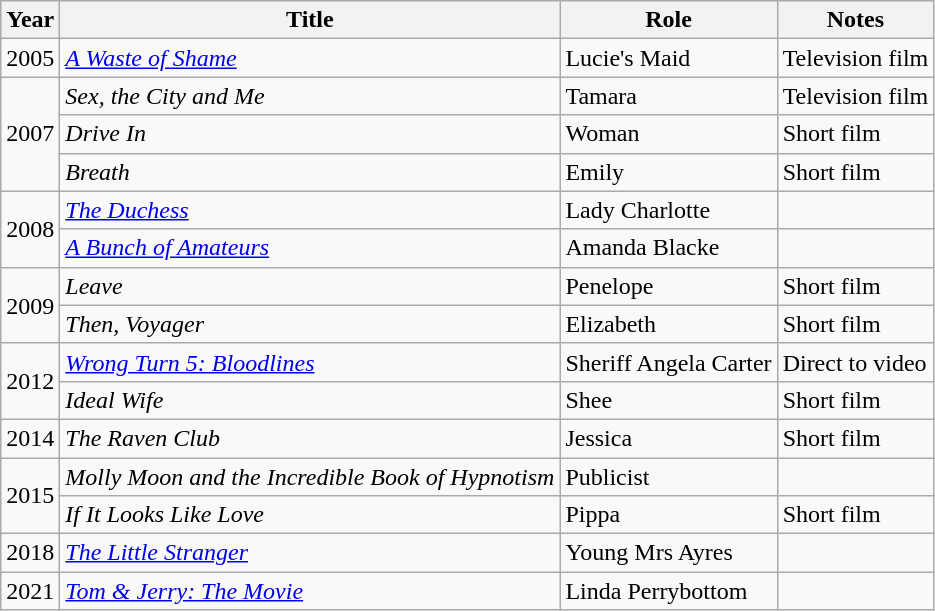<table class="wikitable sortable">
<tr>
<th>Year</th>
<th>Title</th>
<th>Role</th>
<th class="unsortable">Notes</th>
</tr>
<tr>
<td>2005</td>
<td><em><a href='#'>A Waste of Shame</a></em></td>
<td>Lucie's Maid</td>
<td>Television film</td>
</tr>
<tr>
<td rowspan="3">2007</td>
<td><em>Sex, the City and Me</em></td>
<td>Tamara</td>
<td>Television film</td>
</tr>
<tr>
<td><em>Drive In</em></td>
<td>Woman</td>
<td>Short film</td>
</tr>
<tr>
<td><em>Breath</em></td>
<td>Emily</td>
<td>Short film</td>
</tr>
<tr>
<td rowspan=2>2008</td>
<td><em><a href='#'>The Duchess</a></em></td>
<td>Lady Charlotte</td>
<td></td>
</tr>
<tr>
<td><em><a href='#'>A Bunch of Amateurs</a></em></td>
<td>Amanda Blacke</td>
<td></td>
</tr>
<tr>
<td rowspan=2>2009</td>
<td><em>Leave</em></td>
<td>Penelope</td>
<td>Short film</td>
</tr>
<tr>
<td><em>Then, Voyager</em></td>
<td>Elizabeth</td>
<td>Short film</td>
</tr>
<tr>
<td rowspan=2>2012</td>
<td><em><a href='#'>Wrong Turn 5: Bloodlines</a></em></td>
<td>Sheriff Angela Carter</td>
<td>Direct to video</td>
</tr>
<tr>
<td><em>Ideal Wife</em></td>
<td>Shee</td>
<td>Short film</td>
</tr>
<tr>
<td>2014</td>
<td><em>The Raven Club</em></td>
<td>Jessica</td>
<td>Short film</td>
</tr>
<tr>
<td rowspan=2>2015</td>
<td><em>Molly Moon and the Incredible Book of Hypnotism</em></td>
<td>Publicist</td>
<td></td>
</tr>
<tr>
<td><em>If It Looks Like Love</em></td>
<td>Pippa</td>
<td>Short film</td>
</tr>
<tr>
<td>2018</td>
<td><em><a href='#'>The Little Stranger</a></em></td>
<td>Young Mrs Ayres</td>
<td></td>
</tr>
<tr>
<td>2021</td>
<td><em><a href='#'>Tom & Jerry: The Movie</a></em></td>
<td>Linda Perrybottom</td>
<td></td>
</tr>
</table>
